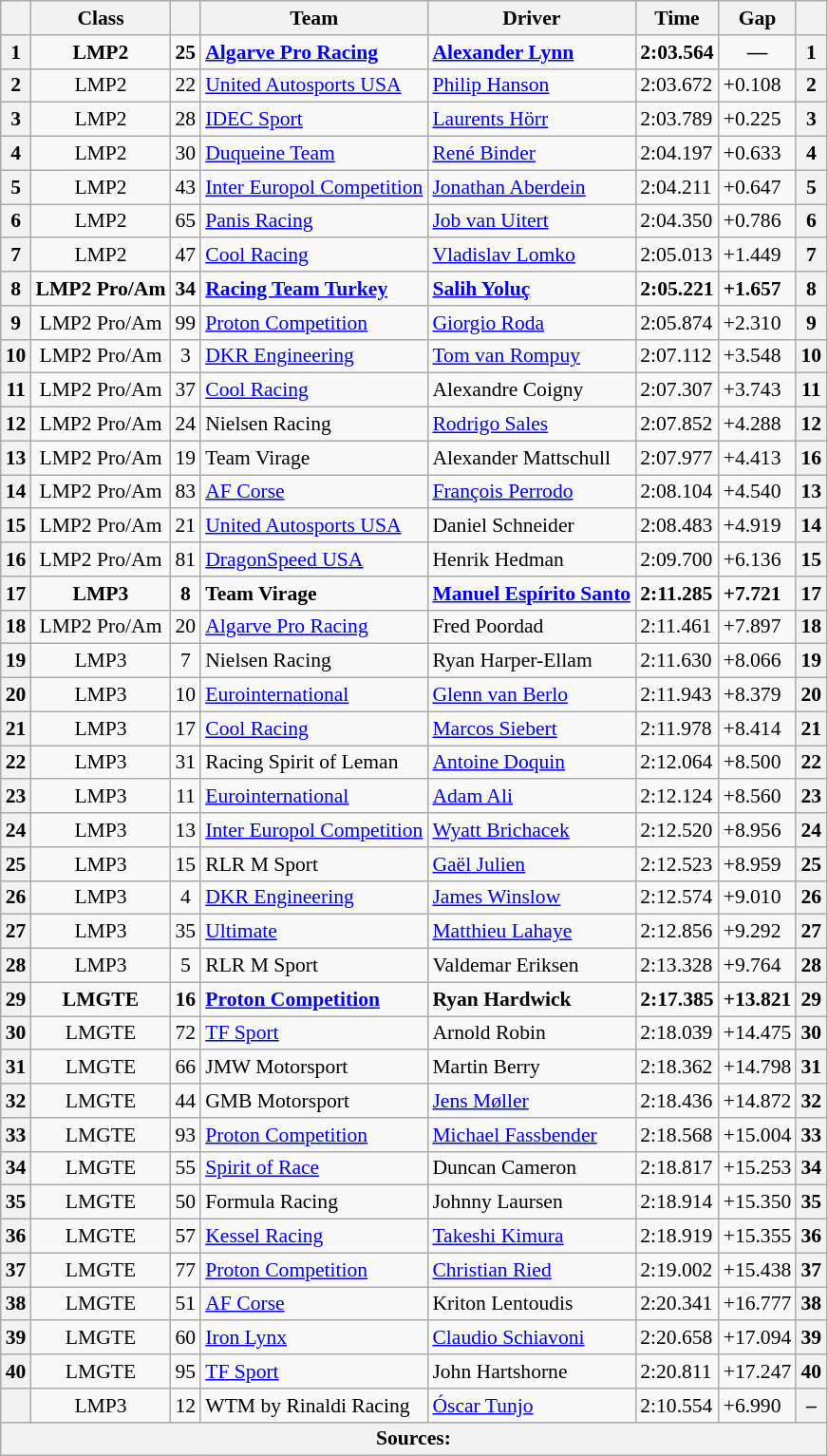<table class="wikitable sortable" style="font-size: 90%;">
<tr>
<th></th>
<th class="unsortable">Class</th>
<th class="unsortable"></th>
<th class="unsortable">Team</th>
<th class="unsortable">Driver</th>
<th class="unsortable">Time</th>
<th class="unsortable">Gap</th>
<th></th>
</tr>
<tr style="font-weight: bold;">
<th>1</th>
<td align="center">LMP2</td>
<td align="center">25</td>
<td> <a href='#'>Algarve Pro Racing</a></td>
<td> <a href='#'>Alexander Lynn</a></td>
<td>2:03.564</td>
<td align="center">—</td>
<th>1</th>
</tr>
<tr>
<th>2</th>
<td align="center">LMP2</td>
<td align="center">22</td>
<td> <a href='#'>United Autosports USA</a></td>
<td> <a href='#'>Philip Hanson</a></td>
<td>2:03.672</td>
<td>+0.108</td>
<th>2</th>
</tr>
<tr>
<th>3</th>
<td align="center">LMP2</td>
<td align="center">28</td>
<td> <a href='#'>IDEC Sport</a></td>
<td> <a href='#'>Laurents Hörr</a></td>
<td>2:03.789</td>
<td>+0.225</td>
<th>3</th>
</tr>
<tr>
<th>4</th>
<td align="center">LMP2</td>
<td align="center">30</td>
<td> <a href='#'>Duqueine Team</a></td>
<td> <a href='#'>René Binder</a></td>
<td>2:04.197</td>
<td>+0.633</td>
<th>4</th>
</tr>
<tr>
<th>5</th>
<td align="center">LMP2</td>
<td align="center">43</td>
<td> <a href='#'>Inter Europol Competition</a></td>
<td> <a href='#'>Jonathan Aberdein</a></td>
<td>2:04.211</td>
<td>+0.647</td>
<th>5</th>
</tr>
<tr>
<th>6</th>
<td align="center">LMP2</td>
<td align="center">65</td>
<td> <a href='#'>Panis Racing</a></td>
<td> <a href='#'>Job van Uitert</a></td>
<td>2:04.350</td>
<td>+0.786</td>
<th>6</th>
</tr>
<tr>
<th>7</th>
<td align="center">LMP2</td>
<td align="center">47</td>
<td> <a href='#'>Cool Racing</a></td>
<td> <a href='#'>Vladislav Lomko</a></td>
<td>2:05.013</td>
<td>+1.449</td>
<th>7</th>
</tr>
<tr style="font-weight: bold;">
<th>8</th>
<td align="center">LMP2 Pro/Am</td>
<td align="center">34</td>
<td> <a href='#'>Racing Team Turkey</a></td>
<td> <a href='#'>Salih Yoluç</a></td>
<td>2:05.221</td>
<td>+1.657</td>
<th>8</th>
</tr>
<tr>
<th>9</th>
<td align="center">LMP2 Pro/Am</td>
<td align="center">99</td>
<td> <a href='#'>Proton Competition</a></td>
<td> <a href='#'>Giorgio Roda</a></td>
<td>2:05.874</td>
<td>+2.310</td>
<th>9</th>
</tr>
<tr>
<th>10</th>
<td align="center">LMP2 Pro/Am</td>
<td align="center">3</td>
<td> <a href='#'>DKR Engineering</a></td>
<td> <a href='#'>Tom van Rompuy</a></td>
<td>2:07.112</td>
<td>+3.548</td>
<th>10</th>
</tr>
<tr>
<th>11</th>
<td align="center">LMP2 Pro/Am</td>
<td align="center">37</td>
<td> <a href='#'>Cool Racing</a></td>
<td> Alexandre Coigny</td>
<td>2:07.307</td>
<td>+3.743</td>
<th>11</th>
</tr>
<tr>
<th>12</th>
<td align="center">LMP2 Pro/Am</td>
<td align="center">24</td>
<td> Nielsen Racing</td>
<td> <a href='#'>Rodrigo Sales</a></td>
<td>2:07.852</td>
<td>+4.288</td>
<th>12</th>
</tr>
<tr>
<th>13</th>
<td align="center">LMP2 Pro/Am</td>
<td align="center">19</td>
<td> Team Virage</td>
<td> Alexander Mattschull</td>
<td>2:07.977</td>
<td>+4.413</td>
<th>16</th>
</tr>
<tr>
<th>14</th>
<td align="center">LMP2 Pro/Am</td>
<td align="center">83</td>
<td> <a href='#'>AF Corse</a></td>
<td> <a href='#'>François Perrodo</a></td>
<td>2:08.104</td>
<td>+4.540</td>
<th>13</th>
</tr>
<tr>
<th>15</th>
<td align="center">LMP2 Pro/Am</td>
<td align="center">21</td>
<td> <a href='#'>United Autosports USA</a></td>
<td> Daniel Schneider</td>
<td>2:08.483</td>
<td>+4.919</td>
<th>14</th>
</tr>
<tr>
<th>16</th>
<td align="center">LMP2 Pro/Am</td>
<td align="center">81</td>
<td> <a href='#'>DragonSpeed USA</a></td>
<td> Henrik Hedman</td>
<td>2:09.700</td>
<td>+6.136</td>
<th>15</th>
</tr>
<tr style="font-weight: bold;">
<th>17</th>
<td align="center">LMP3</td>
<td align="center">8</td>
<td> Team Virage</td>
<td> <a href='#'>Manuel Espírito Santo</a></td>
<td>2:11.285</td>
<td>+7.721</td>
<th>17</th>
</tr>
<tr>
<th>18</th>
<td align="center">LMP2 Pro/Am</td>
<td align="center">20</td>
<td> <a href='#'>Algarve Pro Racing</a></td>
<td> Fred Poordad</td>
<td>2:11.461</td>
<td>+7.897</td>
<th>18</th>
</tr>
<tr>
<th>19</th>
<td align="center">LMP3</td>
<td align="center">7</td>
<td> Nielsen Racing</td>
<td> Ryan Harper-Ellam</td>
<td>2:11.630</td>
<td>+8.066</td>
<th>19</th>
</tr>
<tr>
<th>20</th>
<td align="center">LMP3</td>
<td align="center">10</td>
<td> <a href='#'>Eurointernational</a></td>
<td> <a href='#'>Glenn van Berlo</a></td>
<td>2:11.943</td>
<td>+8.379</td>
<th>20</th>
</tr>
<tr>
<th>21</th>
<td align="center">LMP3</td>
<td align="center">17</td>
<td> <a href='#'>Cool Racing</a></td>
<td> <a href='#'>Marcos Siebert</a></td>
<td>2:11.978</td>
<td>+8.414</td>
<th>21</th>
</tr>
<tr>
<th>22</th>
<td align="center">LMP3</td>
<td align="center">31</td>
<td> Racing Spirit of Leman</td>
<td> <a href='#'>Antoine Doquin</a></td>
<td>2:12.064</td>
<td>+8.500</td>
<th>22</th>
</tr>
<tr>
<th>23</th>
<td align="center">LMP3</td>
<td align="center">11</td>
<td> <a href='#'>Eurointernational</a></td>
<td> <a href='#'>Adam Ali</a></td>
<td>2:12.124</td>
<td>+8.560</td>
<th>23</th>
</tr>
<tr>
<th>24</th>
<td align="center">LMP3</td>
<td align="center">13</td>
<td> <a href='#'>Inter Europol Competition</a></td>
<td> <a href='#'>Wyatt Brichacek</a></td>
<td>2:12.520</td>
<td>+8.956</td>
<th>24</th>
</tr>
<tr>
<th>25</th>
<td align="center">LMP3</td>
<td align="center">15</td>
<td> RLR M Sport</td>
<td> <a href='#'>Gaël Julien</a></td>
<td>2:12.523</td>
<td>+8.959</td>
<th>25</th>
</tr>
<tr>
<th>26</th>
<td align="center">LMP3</td>
<td align="center">4</td>
<td> <a href='#'>DKR Engineering</a></td>
<td> <a href='#'>James Winslow</a></td>
<td>2:12.574</td>
<td>+9.010</td>
<th>26</th>
</tr>
<tr>
<th>27</th>
<td align="center">LMP3</td>
<td align="center">35</td>
<td> <a href='#'>Ultimate</a></td>
<td> <a href='#'>Matthieu Lahaye</a></td>
<td>2:12.856</td>
<td>+9.292</td>
<th>27</th>
</tr>
<tr>
<th>28</th>
<td align="center">LMP3</td>
<td align="center">5</td>
<td> RLR M Sport</td>
<td> Valdemar Eriksen</td>
<td>2:13.328</td>
<td>+9.764</td>
<th>28</th>
</tr>
<tr style="font-weight: bold;">
<th>29</th>
<td align="center">LMGTE</td>
<td align="center">16</td>
<td> <a href='#'>Proton Competition</a></td>
<td> Ryan Hardwick</td>
<td>2:17.385</td>
<td>+13.821</td>
<th>29</th>
</tr>
<tr>
<th>30</th>
<td align="center">LMGTE</td>
<td align="center">72</td>
<td> <a href='#'>TF Sport</a></td>
<td> Arnold Robin</td>
<td>2:18.039</td>
<td>+14.475</td>
<th>30</th>
</tr>
<tr>
<th>31</th>
<td align="center">LMGTE</td>
<td align="center">66</td>
<td> JMW Motorsport</td>
<td> Martin Berry</td>
<td>2:18.362</td>
<td>+14.798</td>
<th>31</th>
</tr>
<tr>
<th>32</th>
<td align="center">LMGTE</td>
<td align="center">44</td>
<td> GMB Motorsport</td>
<td> <a href='#'>Jens Møller</a></td>
<td>2:18.436</td>
<td>+14.872</td>
<th>32</th>
</tr>
<tr>
<th>33</th>
<td align="center">LMGTE</td>
<td align="center">93</td>
<td> <a href='#'>Proton Competition</a></td>
<td> <a href='#'>Michael Fassbender</a></td>
<td>2:18.568</td>
<td>+15.004</td>
<th>33</th>
</tr>
<tr>
<th>34</th>
<td align="center">LMGTE</td>
<td align="center">55</td>
<td> <a href='#'>Spirit of Race</a></td>
<td> Duncan Cameron</td>
<td>2:18.817</td>
<td>+15.253</td>
<th>34</th>
</tr>
<tr>
<th>35</th>
<td align="center">LMGTE</td>
<td align="center">50</td>
<td> Formula Racing</td>
<td> Johnny Laursen</td>
<td>2:18.914</td>
<td>+15.350</td>
<th>35</th>
</tr>
<tr>
<th>36</th>
<td align="center">LMGTE</td>
<td align="center">57</td>
<td> <a href='#'>Kessel Racing</a></td>
<td> <a href='#'>Takeshi Kimura</a></td>
<td>2:18.919</td>
<td>+15.355</td>
<th>36</th>
</tr>
<tr>
<th>37</th>
<td align="center">LMGTE</td>
<td align="center">77</td>
<td> <a href='#'>Proton Competition</a></td>
<td> <a href='#'>Christian Ried</a></td>
<td>2:19.002</td>
<td>+15.438</td>
<th>37</th>
</tr>
<tr>
<th>38</th>
<td align="center">LMGTE</td>
<td align="center">51</td>
<td> <a href='#'>AF Corse</a></td>
<td> Kriton Lentoudis</td>
<td>2:20.341</td>
<td>+16.777</td>
<th>38</th>
</tr>
<tr>
<th>39</th>
<td align="center">LMGTE</td>
<td align="center">60</td>
<td> <a href='#'>Iron Lynx</a></td>
<td> <a href='#'>Claudio Schiavoni</a></td>
<td>2:20.658</td>
<td>+17.094</td>
<th>39</th>
</tr>
<tr>
<th>40</th>
<td align="center">LMGTE</td>
<td align="center">95</td>
<td> <a href='#'>TF Sport</a></td>
<td> John Hartshorne</td>
<td>2:20.811</td>
<td>+17.247</td>
<th>40</th>
</tr>
<tr>
<th></th>
<td align="center">LMP3</td>
<td align="center">12</td>
<td> WTM by Rinaldi Racing</td>
<td> <a href='#'>Óscar Tunjo</a></td>
<td>2:10.554</td>
<td>+6.990</td>
<th>–</th>
</tr>
<tr>
<th colspan="8">Sources:</th>
</tr>
</table>
